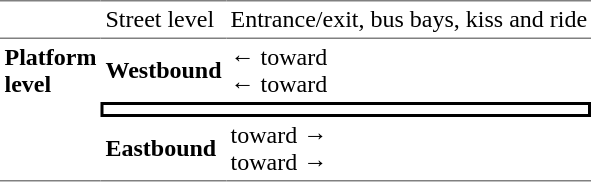<table table border=0 cellspacing=0 cellpadding=3>
<tr>
<td style="border-top:solid 1px gray" valign=top></td>
<td style="border-top:solid 1px gray" valign=top>Street level</td>
<td style="border-top:solid 1px gray" valign=top>Entrance/exit, bus bays, kiss and ride</td>
</tr>
<tr>
<td style="border-top:solid 1px gray;border-bottom:solid 1px gray" width=50 rowspan=3 valign=top><strong>Platform level</strong></td>
<td style="border-top:solid 1px gray"><strong>Westbound</strong></td>
<td style="border-top:solid 1px gray">←  toward  <br>←  toward  </td>
</tr>
<tr>
<td style="border-top:solid 2px black;border-right:solid 2px black;border-left:solid 2px black;border-bottom:solid 2px black;text-align:center" colspan=2></td>
</tr>
<tr>
<td style="border-bottom:solid 1px gray"><strong>Eastbound</strong></td>
<td style="border-bottom:solid 1px gray">  toward   →<br>  toward   →</td>
</tr>
</table>
